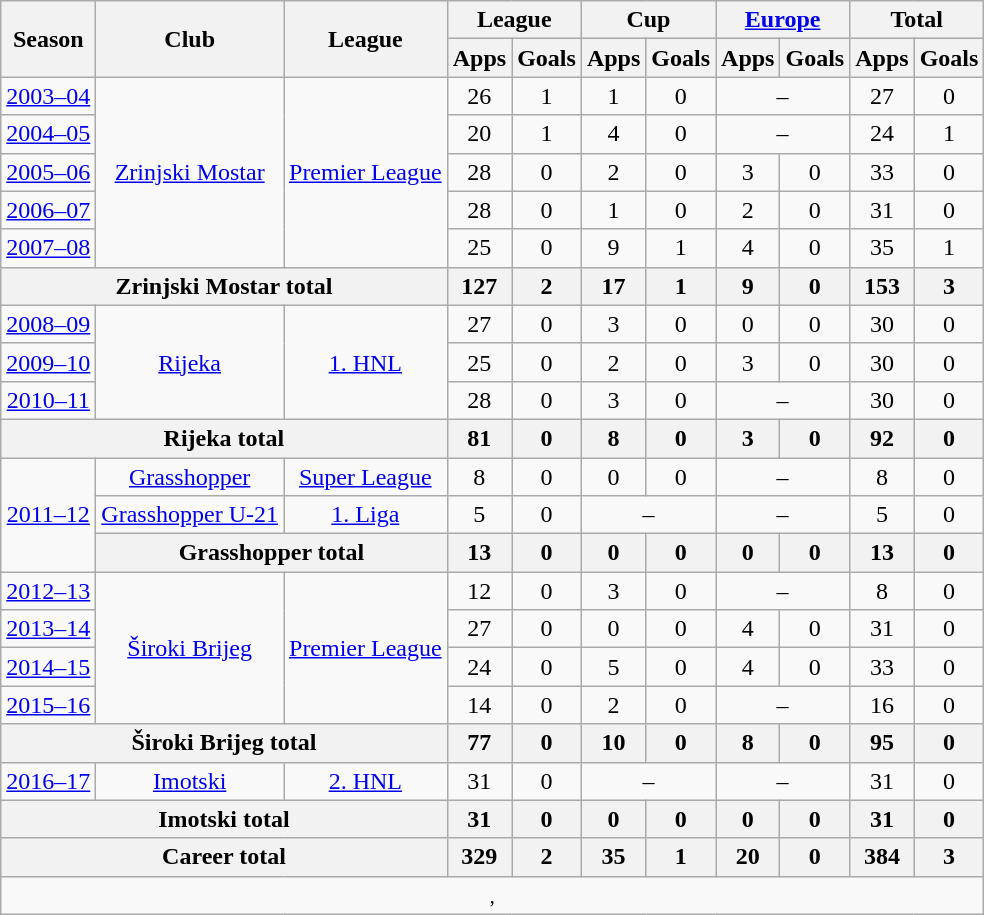<table class="wikitable" style="font-size:100%; text-align: center">
<tr>
<th rowspan="2">Season</th>
<th rowspan="2">Club</th>
<th rowspan="2">League</th>
<th colspan="2">League</th>
<th colspan="2">Cup</th>
<th colspan="2"><a href='#'>Europe</a></th>
<th colspan="2">Total</th>
</tr>
<tr>
<th>Apps</th>
<th>Goals</th>
<th>Apps</th>
<th>Goals</th>
<th>Apps</th>
<th>Goals</th>
<th>Apps</th>
<th>Goals</th>
</tr>
<tr>
<td><a href='#'>2003–04</a></td>
<td rowspan="5" valign="center"><a href='#'>Zrinjski Mostar</a></td>
<td rowspan="5"><a href='#'>Premier League</a></td>
<td>26</td>
<td>1</td>
<td>1</td>
<td>0</td>
<td colspan="2">–</td>
<td>27</td>
<td>0</td>
</tr>
<tr>
<td><a href='#'>2004–05</a></td>
<td>20</td>
<td>1</td>
<td>4</td>
<td>0</td>
<td colspan="2">–</td>
<td>24</td>
<td>1</td>
</tr>
<tr>
<td><a href='#'>2005–06</a></td>
<td>28</td>
<td>0</td>
<td>2</td>
<td>0</td>
<td>3</td>
<td>0</td>
<td>33</td>
<td>0</td>
</tr>
<tr>
<td><a href='#'>2006–07</a></td>
<td>28</td>
<td>0</td>
<td>1</td>
<td>0</td>
<td>2</td>
<td>0</td>
<td>31</td>
<td>0</td>
</tr>
<tr>
<td><a href='#'>2007–08</a></td>
<td>25</td>
<td>0</td>
<td>9</td>
<td>1</td>
<td>4</td>
<td>0</td>
<td>35</td>
<td>1</td>
</tr>
<tr>
<th colspan=3>Zrinjski Mostar total</th>
<th>127</th>
<th>2</th>
<th>17</th>
<th>1</th>
<th>9</th>
<th>0</th>
<th>153</th>
<th>3</th>
</tr>
<tr>
<td><a href='#'>2008–09</a></td>
<td rowspan="3" valign="center"><a href='#'>Rijeka</a></td>
<td rowspan="3"><a href='#'>1. HNL</a></td>
<td>27</td>
<td>0</td>
<td>3</td>
<td>0</td>
<td>0</td>
<td>0</td>
<td>30</td>
<td>0</td>
</tr>
<tr>
<td><a href='#'>2009–10</a></td>
<td>25</td>
<td>0</td>
<td>2</td>
<td>0</td>
<td>3</td>
<td>0</td>
<td>30</td>
<td>0</td>
</tr>
<tr>
<td><a href='#'>2010–11</a></td>
<td>28</td>
<td>0</td>
<td>3</td>
<td>0</td>
<td colspan="2">–</td>
<td>30</td>
<td>0</td>
</tr>
<tr>
<th colspan=3>Rijeka total</th>
<th>81</th>
<th>0</th>
<th>8</th>
<th>0</th>
<th>3</th>
<th>0</th>
<th>92</th>
<th>0</th>
</tr>
<tr>
<td rowspan="3"><a href='#'>2011–12</a></td>
<td rowspan="1" valign="center"><a href='#'>Grasshopper</a></td>
<td rowspan="1"><a href='#'>Super League</a></td>
<td>8</td>
<td>0</td>
<td>0</td>
<td>0</td>
<td colspan="2">–</td>
<td>8</td>
<td>0</td>
</tr>
<tr>
<td rowspan="1" valign="center"><a href='#'>Grasshopper U-21</a></td>
<td rowspan="1"><a href='#'>1. Liga</a></td>
<td>5</td>
<td>0</td>
<td colspan="2">–</td>
<td colspan="2">–</td>
<td>5</td>
<td>0</td>
</tr>
<tr>
<th colspan=2>Grasshopper total</th>
<th>13</th>
<th>0</th>
<th>0</th>
<th>0</th>
<th>0</th>
<th>0</th>
<th>13</th>
<th>0</th>
</tr>
<tr>
<td><a href='#'>2012–13</a></td>
<td rowspan="4" valign="center"><a href='#'>Široki Brijeg</a></td>
<td rowspan="4"><a href='#'>Premier League</a></td>
<td>12</td>
<td>0</td>
<td>3</td>
<td>0</td>
<td colspan="2">–</td>
<td>8</td>
<td>0</td>
</tr>
<tr>
<td><a href='#'>2013–14</a></td>
<td>27</td>
<td>0</td>
<td>0</td>
<td>0</td>
<td>4</td>
<td>0</td>
<td>31</td>
<td>0</td>
</tr>
<tr>
<td><a href='#'>2014–15</a></td>
<td>24</td>
<td>0</td>
<td>5</td>
<td>0</td>
<td>4</td>
<td>0</td>
<td>33</td>
<td>0</td>
</tr>
<tr>
<td><a href='#'>2015–16</a></td>
<td>14</td>
<td>0</td>
<td>2</td>
<td>0</td>
<td colspan="2">–</td>
<td>16</td>
<td>0</td>
</tr>
<tr>
<th colspan=3>Široki Brijeg total</th>
<th>77</th>
<th>0</th>
<th>10</th>
<th>0</th>
<th>8</th>
<th>0</th>
<th>95</th>
<th>0</th>
</tr>
<tr>
<td><a href='#'>2016–17</a></td>
<td rowspan="1" valign="center"><a href='#'>Imotski</a></td>
<td rowspan="1"><a href='#'>2. HNL</a></td>
<td>31</td>
<td>0</td>
<td colspan="2">–</td>
<td colspan="2">–</td>
<td>31</td>
<td>0</td>
</tr>
<tr>
<th colspan=3>Imotski total</th>
<th>31</th>
<th>0</th>
<th>0</th>
<th>0</th>
<th>0</th>
<th>0</th>
<th>31</th>
<th>0</th>
</tr>
<tr>
<th colspan=3>Career total</th>
<th>329</th>
<th>2</th>
<th>35</th>
<th>1</th>
<th>20</th>
<th>0</th>
<th>384</th>
<th>3</th>
</tr>
<tr>
<td colspan="11"><small>,  </small></td>
</tr>
</table>
